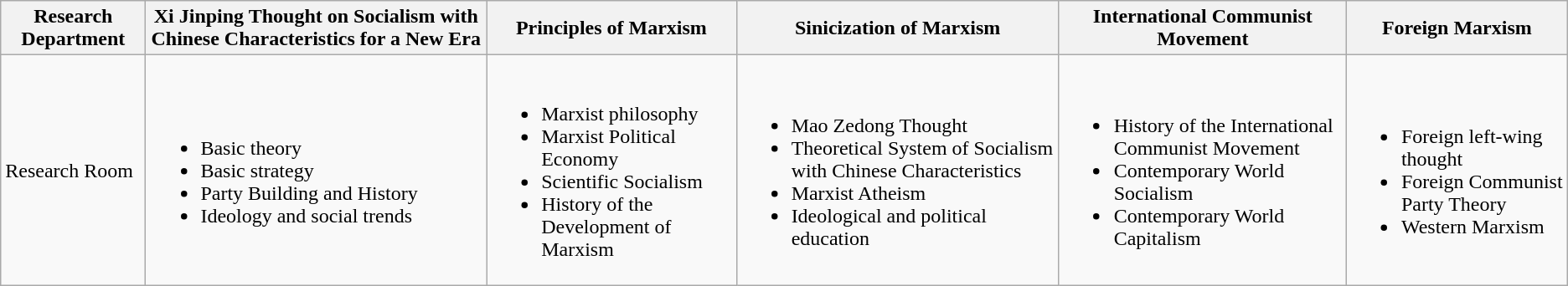<table class="wikitable">
<tr>
<th>Research Department</th>
<th>Xi Jinping Thought on Socialism with Chinese Characteristics for a New Era</th>
<th>Principles of Marxism</th>
<th>Sinicization of Marxism</th>
<th>International Communist Movement</th>
<th>Foreign Marxism</th>
</tr>
<tr>
<td>Research Room</td>
<td><br><ul><li>Basic theory</li><li>Basic strategy</li><li>Party Building and History</li><li>Ideology and social trends</li></ul></td>
<td><br><ul><li>Marxist philosophy</li><li>Marxist Political Economy</li><li>Scientific Socialism</li><li>History of the Development of Marxism</li></ul></td>
<td><br><ul><li>Mao Zedong Thought</li><li>Theoretical System of Socialism with Chinese Characteristics</li><li>Marxist Atheism</li><li>Ideological and political education</li></ul></td>
<td><br><ul><li>History of the International Communist Movement</li><li>Contemporary World Socialism</li><li>Contemporary World Capitalism</li></ul></td>
<td><br><ul><li>Foreign left-wing thought</li><li>Foreign Communist Party Theory</li><li>Western Marxism</li></ul></td>
</tr>
</table>
